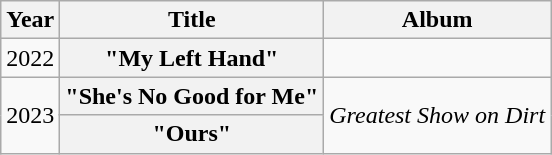<table class="wikitable plainrowheaders" style="text-align:center;">
<tr>
<th scope="col">Year</th>
<th scope="col">Title</th>
<th scope="col">Album</th>
</tr>
<tr>
<td>2022</td>
<th scope="row">"My Left Hand"</th>
<td></td>
</tr>
<tr>
<td rowspan="2">2023</td>
<th scope="row">"She's No Good for Me"</th>
<td rowspan="2"><em>Greatest Show on Dirt</em></td>
</tr>
<tr>
<th scope="row">"Ours"</th>
</tr>
</table>
